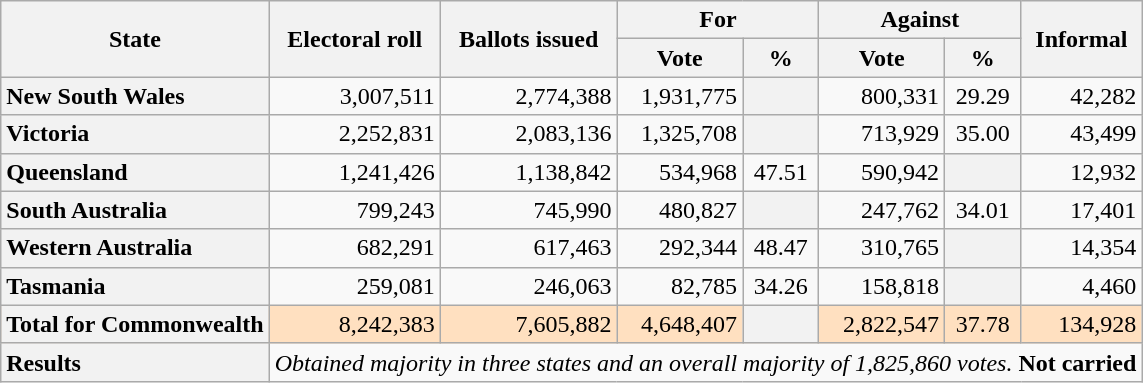<table class="wikitable">
<tr align=center>
<th rowspan="2">State</th>
<th rowspan="2">Electoral roll</th>
<th rowspan="2">Ballots issued</th>
<th align=center colspan="2">For</th>
<th align=center colspan="2">Against</th>
<th align=center rowspan="2">Informal</th>
</tr>
<tr>
<th align=center>Vote</th>
<th align=center>%</th>
<th align=center>Vote</th>
<th align=center>%</th>
</tr>
<tr align="right">
<th style="text-align:left;">New South Wales</th>
<td>3,007,511</td>
<td>2,774,388</td>
<td>1,931,775</td>
<th></th>
<td>800,331</td>
<td align="center">29.29</td>
<td>42,282</td>
</tr>
<tr align="right">
<th style="text-align:left;">Victoria</th>
<td>2,252,831</td>
<td>2,083,136</td>
<td>1,325,708</td>
<th></th>
<td>713,929</td>
<td align="center">35.00</td>
<td>43,499</td>
</tr>
<tr align="right">
<th style="text-align:left;">Queensland</th>
<td>1,241,426</td>
<td>1,138,842</td>
<td>534,968</td>
<td align="center">47.51</td>
<td>590,942</td>
<th></th>
<td>12,932</td>
</tr>
<tr align="right">
<th style="text-align:left;">South Australia</th>
<td>799,243</td>
<td>745,990</td>
<td>480,827</td>
<th></th>
<td>247,762</td>
<td align="center">34.01</td>
<td>17,401</td>
</tr>
<tr align="right">
<th style="text-align:left;">Western Australia</th>
<td>682,291</td>
<td>617,463</td>
<td>292,344</td>
<td align="center">48.47</td>
<td>310,765</td>
<th></th>
<td>14,354</td>
</tr>
<tr align="right">
<th style="text-align:left;">Tasmania</th>
<td>259,081</td>
<td>246,063</td>
<td>82,785</td>
<td align="center">34.26</td>
<td>158,818</td>
<th></th>
<td>4,460</td>
</tr>
<tr bgcolor="#FFE0C0" align="right">
<th style="text-align:left">Total for Commonwealth</th>
<td>8,242,383</td>
<td>7,605,882</td>
<td>4,648,407</td>
<th></th>
<td>2,822,547</td>
<td align="center">37.78</td>
<td>134,928</td>
</tr>
<tr>
<th style="text-align:left;">Results</th>
<td colSpan="8"><em>Obtained majority in three states and an overall majority of 1,825,860 votes.</em> <strong>Not carried</strong></td>
</tr>
</table>
